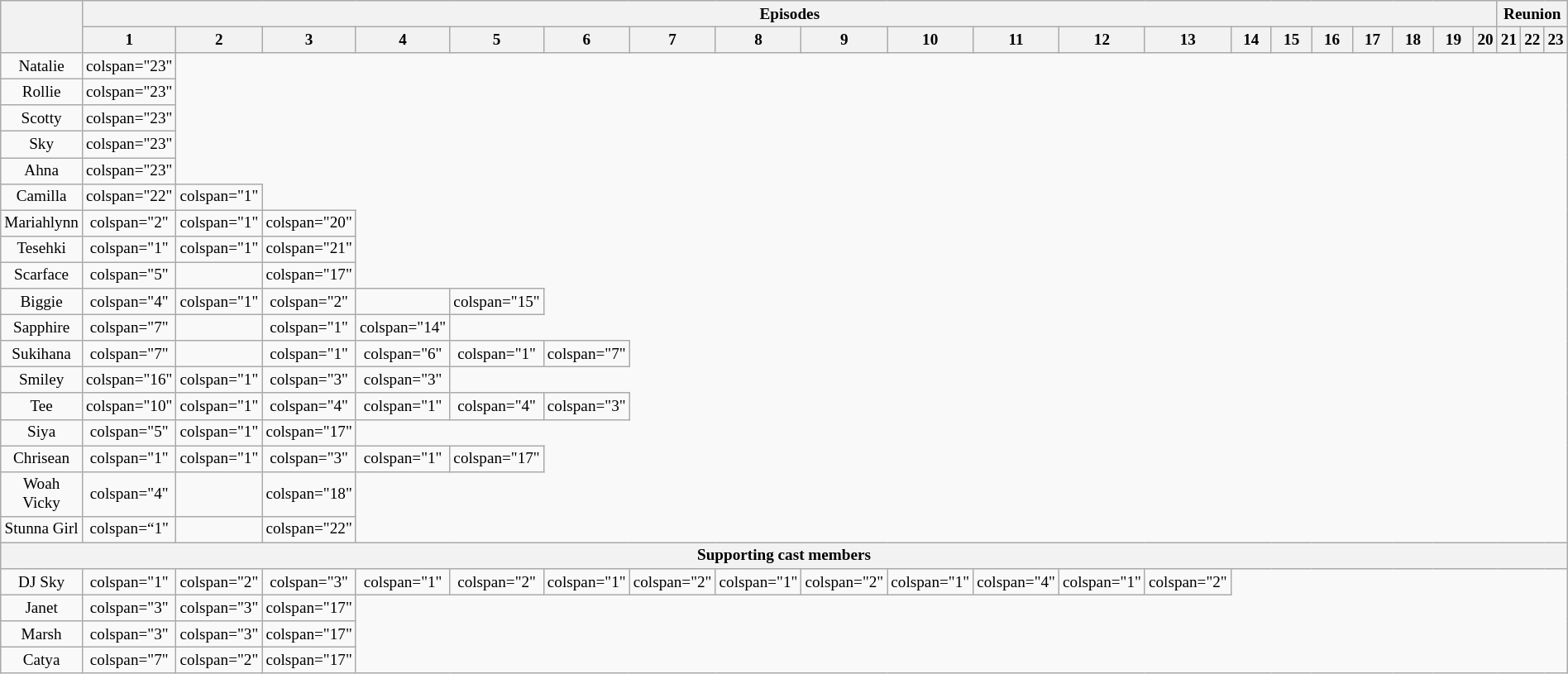<table class="wikitable plainrowheaders" style="text-align:center; font-size:80%; width:100%">
<tr>
<th scope="col" rowspan="2" style="width:5%;"></th>
<th colspan="20" scope="col">Episodes</th>
<th scope="col" colspan="3">Reunion</th>
</tr>
<tr>
<th style="width:5%;">1</th>
<th style="width:5%;">2</th>
<th style="width:5%;">3</th>
<th style="width:5%;">4</th>
<th style="width:5%;">5</th>
<th style="width:5%;">6</th>
<th style="width:5%;">7</th>
<th style="width:5%;">8</th>
<th style="width:5%;">9</th>
<th style="width:5%;">10</th>
<th style="width:5%;">11</th>
<th style="width:5%;">12</th>
<th style="width:5%;">13</th>
<th style="width:5%;">14</th>
<th style="width:5%;">15</th>
<th style="width:5%;">16</th>
<th style="width:5%;">17</th>
<th style="width:5%;">18</th>
<th style="width:5%;">19</th>
<th style="width:5%;">20</th>
<th style="width:5%;">21</th>
<th style="width:5%;">22</th>
<th style="width:5%;">23</th>
</tr>
<tr>
<td scope="row">Natalie</td>
<td>colspan="23" </td>
</tr>
<tr>
<td scope="row">Rollie</td>
<td>colspan="23" </td>
</tr>
<tr>
<td scope="row">Scotty</td>
<td>colspan="23" </td>
</tr>
<tr>
<td scope="row">Sky</td>
<td>colspan="23" </td>
</tr>
<tr>
<td scope="row">Ahna</td>
<td>colspan="23" </td>
</tr>
<tr>
<td scope="row">Camilla</td>
<td>colspan="22" </td>
<td>colspan="1" </td>
</tr>
<tr>
<td scope="row">Mariahlynn</td>
<td>colspan="2" </td>
<td>colspan="1" </td>
<td>colspan="20" </td>
</tr>
<tr>
<td scope="row">Tesehki</td>
<td>colspan="1" </td>
<td>colspan="1" </td>
<td>colspan="21" </td>
</tr>
<tr>
<td scope="row">Scarface</td>
<td>colspan="5" </td>
<td></td>
<td>colspan="17" </td>
</tr>
<tr>
<td scope="row">Biggie</td>
<td>colspan="4" </td>
<td>colspan="1" </td>
<td>colspan="2" </td>
<td></td>
<td>colspan="15" </td>
</tr>
<tr>
<td scope="row">Sapphire</td>
<td>colspan="7" </td>
<td></td>
<td>colspan="1" </td>
<td>colspan="14" </td>
</tr>
<tr>
<td scope="row">Sukihana</td>
<td>colspan="7" </td>
<td></td>
<td>colspan="1" </td>
<td>colspan="6" </td>
<td>colspan="1" </td>
<td>colspan="7" </td>
</tr>
<tr>
<td scope="row">Smiley</td>
<td>colspan="16" </td>
<td>colspan="1" </td>
<td>colspan="3" </td>
<td>colspan="3" </td>
</tr>
<tr>
<td scope="row">Tee</td>
<td>colspan="10" </td>
<td>colspan="1" </td>
<td>colspan="4" </td>
<td>colspan="1" </td>
<td>colspan="4" </td>
<td>colspan="3" </td>
</tr>
<tr>
<td scope="row">Siya</td>
<td>colspan="5" </td>
<td>colspan="1" </td>
<td>colspan="17" </td>
</tr>
<tr>
<td scope="row">Chrisean</td>
<td>colspan="1" </td>
<td>colspan="1" </td>
<td>colspan="3" </td>
<td>colspan="1" </td>
<td>colspan="17" </td>
</tr>
<tr>
<td scope="row">Woah Vicky</td>
<td>colspan="4" </td>
<td></td>
<td>colspan="18" </td>
</tr>
<tr>
<td scope="row">Stunna Girl</td>
<td>colspan=“1" </td>
<td></td>
<td>colspan="22" </td>
</tr>
<tr>
<th colspan="24">Supporting cast members</th>
</tr>
<tr>
<td nowrap>DJ Sky</td>
<td>colspan="1" </td>
<td>colspan="2" </td>
<td>colspan="3" </td>
<td>colspan="1" </td>
<td>colspan="2" </td>
<td>colspan="1" </td>
<td>colspan="2" </td>
<td>colspan="1" </td>
<td>colspan="2" </td>
<td>colspan="1" </td>
<td>colspan="4" </td>
<td>colspan="1" </td>
<td>colspan="2" </td>
</tr>
<tr>
<td scope="row">Janet</td>
<td>colspan="3" </td>
<td>colspan="3" </td>
<td>colspan="17" </td>
</tr>
<tr>
<td scope="row">Marsh</td>
<td>colspan="3" </td>
<td>colspan="3" </td>
<td>colspan="17" </td>
</tr>
<tr>
<td scope="row">Catya</td>
<td>colspan="7" </td>
<td>colspan="2" </td>
<td>colspan="17" </td>
</tr>
</table>
